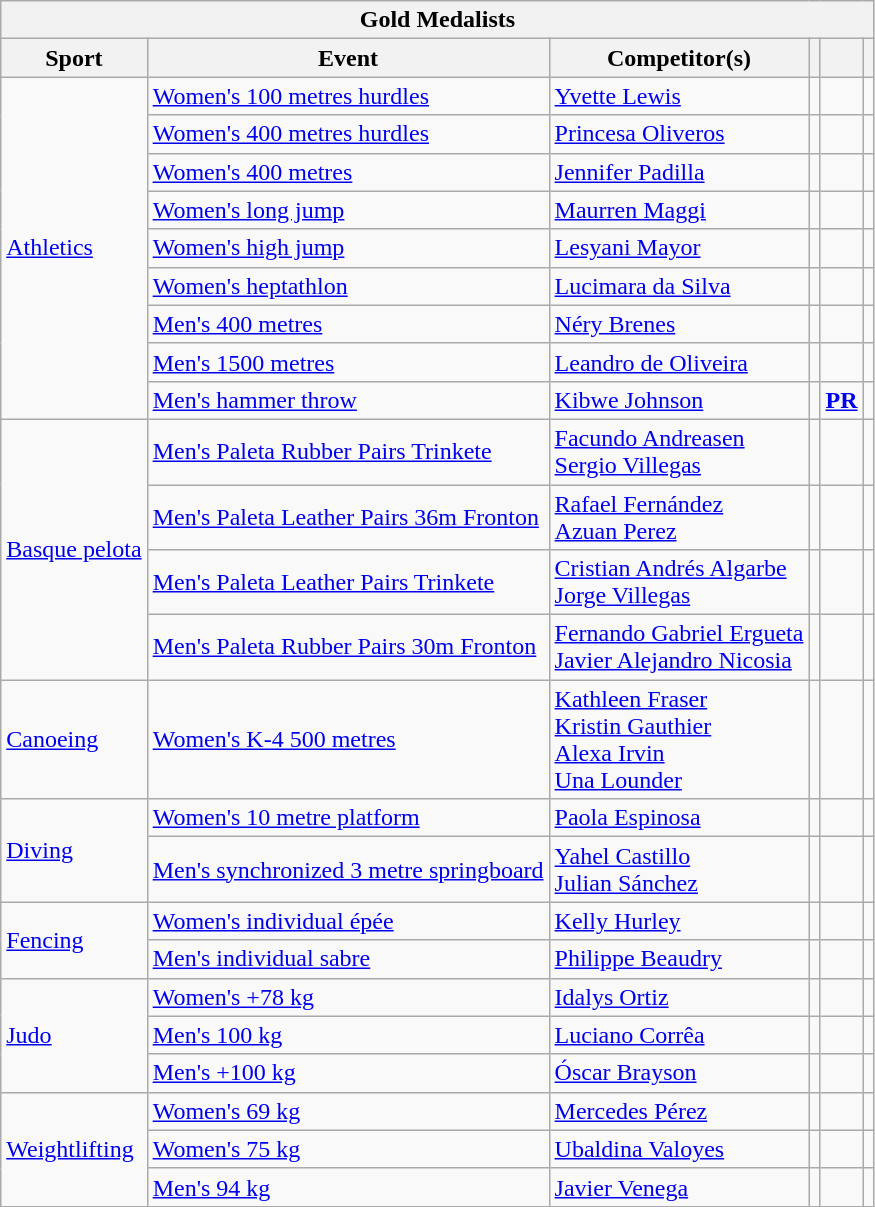<table class="wikitable">
<tr>
<th colspan="14">Gold Medalists</th>
</tr>
<tr>
<th>Sport</th>
<th>Event</th>
<th>Competitor(s)</th>
<th></th>
<th></th>
<th></th>
</tr>
<tr>
<td rowspan="9"><a href='#'>Athletics</a></td>
<td><a href='#'>Women's 100 metres hurdles</a></td>
<td><a href='#'>Yvette Lewis</a></td>
<td></td>
<td></td>
<td></td>
</tr>
<tr>
<td><a href='#'>Women's 400 metres hurdles</a></td>
<td><a href='#'>Princesa Oliveros</a></td>
<td></td>
<td></td>
<td></td>
</tr>
<tr>
<td><a href='#'>Women's 400 metres</a></td>
<td><a href='#'>Jennifer Padilla</a></td>
<td></td>
<td></td>
<td></td>
</tr>
<tr>
<td><a href='#'>Women's long jump</a></td>
<td><a href='#'>Maurren Maggi</a></td>
<td></td>
<td></td>
<td></td>
</tr>
<tr>
<td><a href='#'>Women's high jump</a></td>
<td><a href='#'>Lesyani Mayor</a></td>
<td></td>
<td></td>
<td></td>
</tr>
<tr>
<td><a href='#'>Women's heptathlon</a></td>
<td><a href='#'>Lucimara da Silva</a></td>
<td></td>
<td></td>
<td></td>
</tr>
<tr>
<td><a href='#'>Men's 400 metres</a></td>
<td><a href='#'>Néry Brenes</a></td>
<td></td>
<td></td>
<td></td>
</tr>
<tr>
<td><a href='#'>Men's 1500 metres</a></td>
<td><a href='#'>Leandro de Oliveira</a></td>
<td></td>
<td></td>
<td></td>
</tr>
<tr>
<td><a href='#'>Men's hammer throw</a></td>
<td><a href='#'>Kibwe Johnson</a></td>
<td></td>
<td><strong><a href='#'>PR</a></strong></td>
<td></td>
</tr>
<tr>
<td rowspan="4"><a href='#'>Basque pelota</a></td>
<td><a href='#'>Men's Paleta Rubber Pairs Trinkete</a></td>
<td><a href='#'>Facundo Andreasen</a><br><a href='#'>Sergio Villegas</a></td>
<td></td>
<td></td>
<td></td>
</tr>
<tr>
<td><a href='#'>Men's Paleta Leather Pairs 36m Fronton</a></td>
<td><a href='#'>Rafael Fernández</a><br><a href='#'>Azuan Perez</a></td>
<td></td>
<td></td>
<td></td>
</tr>
<tr>
<td><a href='#'>Men's Paleta Leather Pairs Trinkete</a></td>
<td><a href='#'>Cristian Andrés Algarbe</a><br><a href='#'>Jorge Villegas</a></td>
<td></td>
<td></td>
<td></td>
</tr>
<tr>
<td><a href='#'>Men's Paleta Rubber Pairs 30m Fronton</a></td>
<td><a href='#'>Fernando Gabriel Ergueta</a><br><a href='#'>Javier Alejandro Nicosia</a></td>
<td></td>
<td></td>
<td></td>
</tr>
<tr>
<td><a href='#'>Canoeing</a></td>
<td><a href='#'>Women's K-4 500 metres</a></td>
<td><a href='#'>Kathleen Fraser</a><br><a href='#'>Kristin Gauthier</a><br><a href='#'>Alexa Irvin</a><br><a href='#'>Una Lounder</a></td>
<td></td>
<td></td>
<td></td>
</tr>
<tr>
<td rowspan="2"><a href='#'>Diving</a></td>
<td><a href='#'>Women's 10 metre platform</a></td>
<td><a href='#'>Paola Espinosa</a></td>
<td></td>
<td></td>
<td></td>
</tr>
<tr>
<td><a href='#'>Men's synchronized 3 metre springboard</a></td>
<td><a href='#'>Yahel Castillo</a><br><a href='#'>Julian Sánchez</a></td>
<td></td>
<td></td>
<td></td>
</tr>
<tr>
<td rowspan="2"><a href='#'>Fencing</a></td>
<td><a href='#'>Women's individual épée</a></td>
<td><a href='#'>Kelly Hurley</a></td>
<td></td>
<td></td>
<td></td>
</tr>
<tr>
<td><a href='#'>Men's individual sabre</a></td>
<td><a href='#'>Philippe Beaudry</a></td>
<td></td>
<td></td>
<td></td>
</tr>
<tr>
<td rowspan="3"><a href='#'>Judo</a></td>
<td><a href='#'>Women's +78 kg</a></td>
<td><a href='#'>Idalys Ortiz</a></td>
<td></td>
<td></td>
<td></td>
</tr>
<tr>
<td><a href='#'>Men's 100 kg</a></td>
<td><a href='#'>Luciano Corrêa</a></td>
<td></td>
<td></td>
<td></td>
</tr>
<tr>
<td><a href='#'>Men's +100 kg</a></td>
<td><a href='#'>Óscar Brayson</a></td>
<td></td>
<td></td>
<td></td>
</tr>
<tr>
<td rowspan="3"><a href='#'>Weightlifting</a></td>
<td><a href='#'>Women's 69 kg</a></td>
<td><a href='#'>Mercedes Pérez</a></td>
<td></td>
<td></td>
<td></td>
</tr>
<tr>
<td><a href='#'>Women's 75 kg</a></td>
<td><a href='#'>Ubaldina Valoyes</a></td>
<td></td>
<td></td>
<td></td>
</tr>
<tr>
<td><a href='#'>Men's 94 kg</a></td>
<td><a href='#'>Javier Venega</a></td>
<td></td>
<td></td>
<td></td>
</tr>
</table>
